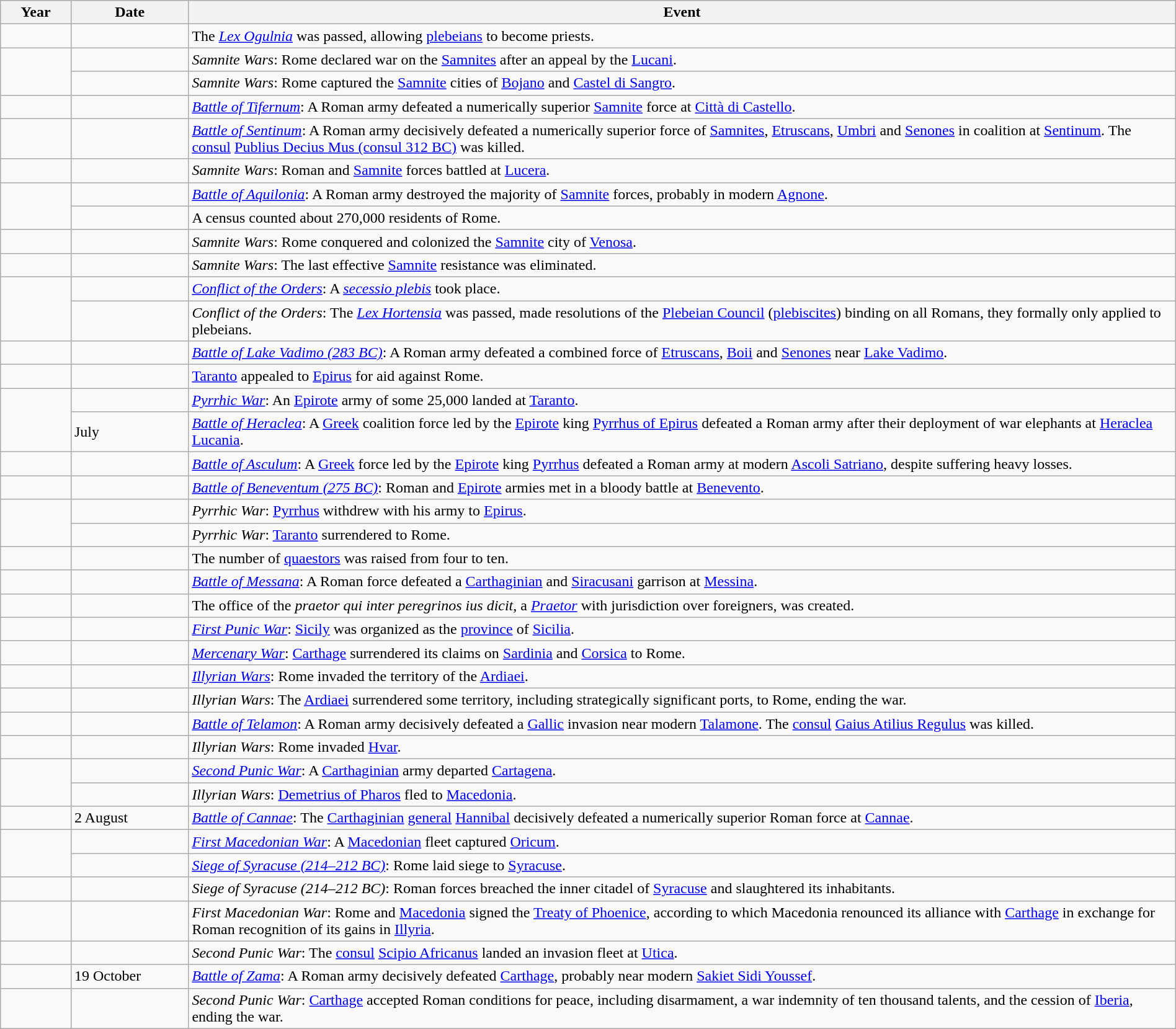<table class="wikitable" width="100%">
<tr>
<th style="width:6%">Year</th>
<th style="width:10%">Date</th>
<th>Event</th>
</tr>
<tr>
<td></td>
<td></td>
<td>The <em><a href='#'>Lex Ogulnia</a></em> was passed, allowing <a href='#'>plebeians</a> to become priests.</td>
</tr>
<tr>
<td rowspan="2" valign="top"></td>
<td></td>
<td><em>Samnite Wars</em>: Rome declared war on the <a href='#'>Samnites</a> after an appeal by the <a href='#'>Lucani</a>.</td>
</tr>
<tr>
<td></td>
<td><em>Samnite Wars</em>: Rome captured the <a href='#'>Samnite</a> cities of <a href='#'>Bojano</a> and <a href='#'>Castel di Sangro</a>.</td>
</tr>
<tr>
<td></td>
<td></td>
<td><em><a href='#'>Battle of Tifernum</a></em>: A Roman army defeated a numerically superior <a href='#'>Samnite</a> force at <a href='#'>Città di Castello</a>.</td>
</tr>
<tr>
<td></td>
<td></td>
<td><em><a href='#'>Battle of Sentinum</a></em>: A Roman army decisively defeated a numerically superior force of <a href='#'>Samnites</a>, <a href='#'>Etruscans</a>, <a href='#'>Umbri</a> and <a href='#'>Senones</a> in coalition at <a href='#'>Sentinum</a>.  The <a href='#'>consul</a> <a href='#'>Publius Decius Mus (consul 312 BC)</a> was killed.</td>
</tr>
<tr>
<td></td>
<td></td>
<td><em>Samnite Wars</em>: Roman and <a href='#'>Samnite</a> forces battled at <a href='#'>Lucera</a>.</td>
</tr>
<tr>
<td rowspan="2" valign="top"></td>
<td></td>
<td><em><a href='#'>Battle of Aquilonia</a></em>: A Roman army destroyed the majority of <a href='#'>Samnite</a> forces, probably in modern <a href='#'>Agnone</a>.</td>
</tr>
<tr>
<td></td>
<td>A census counted about 270,000 residents of Rome.</td>
</tr>
<tr>
<td></td>
<td></td>
<td><em>Samnite Wars</em>: Rome conquered and colonized the <a href='#'>Samnite</a> city of <a href='#'>Venosa</a>.</td>
</tr>
<tr>
<td></td>
<td></td>
<td><em>Samnite Wars</em>: The last effective <a href='#'>Samnite</a> resistance was eliminated.</td>
</tr>
<tr>
<td rowspan="2" valign="top"></td>
<td></td>
<td><em><a href='#'>Conflict of the Orders</a></em>: A <em><a href='#'>secessio plebis</a></em> took place.</td>
</tr>
<tr>
<td></td>
<td><em>Conflict of the Orders</em>: The <em><a href='#'>Lex Hortensia</a></em> was passed, made resolutions of the <a href='#'>Plebeian Council</a> (<a href='#'>plebiscites</a>) binding on all Romans, they formally only applied to plebeians.</td>
</tr>
<tr>
<td></td>
<td></td>
<td><em><a href='#'>Battle of Lake Vadimo (283 BC)</a></em>: A Roman army defeated a combined force of <a href='#'>Etruscans</a>, <a href='#'>Boii</a> and <a href='#'>Senones</a> near <a href='#'>Lake Vadimo</a>.</td>
</tr>
<tr>
<td></td>
<td></td>
<td><a href='#'>Taranto</a> appealed to <a href='#'>Epirus</a> for aid against Rome.</td>
</tr>
<tr>
<td rowspan="2" valign="top"></td>
<td></td>
<td><em><a href='#'>Pyrrhic War</a></em>: An <a href='#'>Epirote</a> army of some 25,000 landed at <a href='#'>Taranto</a>.</td>
</tr>
<tr>
<td>July</td>
<td><em><a href='#'>Battle of Heraclea</a></em>: A <a href='#'>Greek</a> coalition force led by the <a href='#'>Epirote</a> king <a href='#'>Pyrrhus of Epirus</a> defeated a Roman army after their deployment of war elephants at <a href='#'>Heraclea Lucania</a>.</td>
</tr>
<tr>
<td></td>
<td></td>
<td><em><a href='#'>Battle of Asculum</a></em>: A <a href='#'>Greek</a> force led by the <a href='#'>Epirote</a> king <a href='#'>Pyrrhus</a> defeated a Roman army at modern <a href='#'>Ascoli Satriano</a>, despite suffering heavy losses.</td>
</tr>
<tr>
<td></td>
<td></td>
<td><em><a href='#'>Battle of Beneventum (275 BC)</a></em>: Roman and <a href='#'>Epirote</a> armies met in a bloody battle at <a href='#'>Benevento</a>.</td>
</tr>
<tr>
<td rowspan="2" valign="top"></td>
<td></td>
<td><em>Pyrrhic War</em>: <a href='#'>Pyrrhus</a> withdrew with his army to <a href='#'>Epirus</a>.</td>
</tr>
<tr>
<td></td>
<td><em>Pyrrhic War</em>: <a href='#'>Taranto</a> surrendered to Rome.</td>
</tr>
<tr>
<td></td>
<td></td>
<td>The number of <a href='#'>quaestors</a> was raised from four to ten.</td>
</tr>
<tr>
<td></td>
<td></td>
<td><em><a href='#'>Battle of Messana</a></em>: A Roman force defeated a <a href='#'>Carthaginian</a> and <a href='#'>Siracusani</a> garrison at <a href='#'>Messina</a>.</td>
</tr>
<tr>
<td></td>
<td></td>
<td>The office of the <em>praetor qui inter peregrinos ius dicit</em>, a <em><a href='#'>Praetor</a></em> with jurisdiction over foreigners, was created.</td>
</tr>
<tr>
<td></td>
<td></td>
<td><em><a href='#'>First Punic War</a></em>: <a href='#'>Sicily</a> was organized as the <a href='#'>province</a> of <a href='#'>Sicilia</a>.</td>
</tr>
<tr>
<td></td>
<td></td>
<td><em><a href='#'>Mercenary War</a></em>: <a href='#'>Carthage</a> surrendered its claims on <a href='#'>Sardinia</a> and <a href='#'>Corsica</a> to Rome.</td>
</tr>
<tr>
<td></td>
<td></td>
<td><em><a href='#'>Illyrian Wars</a></em>: Rome invaded the territory of the <a href='#'>Ardiaei</a>.</td>
</tr>
<tr>
<td></td>
<td></td>
<td><em>Illyrian Wars</em>: The <a href='#'>Ardiaei</a> surrendered some territory, including strategically significant ports, to Rome, ending the war.</td>
</tr>
<tr>
<td></td>
<td></td>
<td><em><a href='#'>Battle of Telamon</a></em>: A Roman army decisively defeated a <a href='#'>Gallic</a> invasion near modern <a href='#'>Talamone</a>.  The <a href='#'>consul</a> <a href='#'>Gaius Atilius Regulus</a> was killed.</td>
</tr>
<tr>
<td></td>
<td></td>
<td><em>Illyrian Wars</em>: Rome invaded <a href='#'>Hvar</a>.</td>
</tr>
<tr>
<td rowspan="2" valign="top"></td>
<td></td>
<td><em><a href='#'>Second Punic War</a></em>: A <a href='#'>Carthaginian</a> army departed <a href='#'>Cartagena</a>.</td>
</tr>
<tr>
<td></td>
<td><em>Illyrian Wars</em>: <a href='#'>Demetrius of Pharos</a> fled to <a href='#'>Macedonia</a>.</td>
</tr>
<tr>
<td></td>
<td>2 August</td>
<td><em><a href='#'>Battle of Cannae</a></em>: The <a href='#'>Carthaginian</a> <a href='#'>general</a> <a href='#'>Hannibal</a> decisively defeated a numerically superior Roman force at <a href='#'>Cannae</a>.</td>
</tr>
<tr>
<td rowspan="2" valign="top"></td>
<td></td>
<td><em><a href='#'>First Macedonian War</a></em>: A <a href='#'>Macedonian</a> fleet captured <a href='#'>Oricum</a>.</td>
</tr>
<tr>
<td></td>
<td><em><a href='#'>Siege of Syracuse (214–212 BC)</a></em>: Rome laid siege to <a href='#'>Syracuse</a>.</td>
</tr>
<tr>
<td></td>
<td></td>
<td><em>Siege of Syracuse (214–212 BC)</em>: Roman forces breached the inner citadel of <a href='#'>Syracuse</a> and slaughtered its inhabitants.</td>
</tr>
<tr>
<td></td>
<td></td>
<td><em>First Macedonian War</em>: Rome and <a href='#'>Macedonia</a> signed the <a href='#'>Treaty of Phoenice</a>, according to which Macedonia renounced its alliance with <a href='#'>Carthage</a> in exchange for Roman recognition of its gains in <a href='#'>Illyria</a>.</td>
</tr>
<tr>
<td></td>
<td></td>
<td><em>Second Punic War</em>: The <a href='#'>consul</a> <a href='#'>Scipio Africanus</a> landed an invasion fleet at <a href='#'>Utica</a>.</td>
</tr>
<tr>
<td></td>
<td>19 October</td>
<td><em><a href='#'>Battle of Zama</a></em>: A Roman army decisively defeated <a href='#'>Carthage</a>, probably near modern <a href='#'>Sakiet Sidi Youssef</a>.</td>
</tr>
<tr>
<td></td>
<td></td>
<td><em>Second Punic War</em>: <a href='#'>Carthage</a> accepted Roman conditions for peace, including disarmament, a war indemnity of ten thousand talents, and the cession of <a href='#'>Iberia</a>, ending the war.</td>
</tr>
</table>
